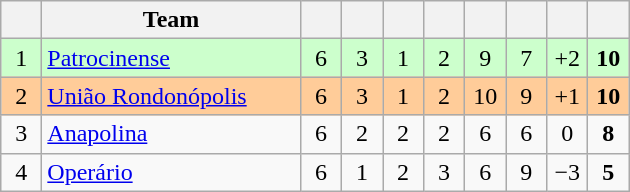<table class="wikitable" style="text-align: center;">
<tr>
<th width=20></th>
<th width=165>Team</th>
<th width=20></th>
<th width=20></th>
<th width=20></th>
<th width=20></th>
<th width=20></th>
<th width=20></th>
<th width=20></th>
<th width=20></th>
</tr>
<tr bgcolor=#ccffcc>
<td>1</td>
<td align=left> <a href='#'>Patrocinense</a></td>
<td>6</td>
<td>3</td>
<td>1</td>
<td>2</td>
<td>9</td>
<td>7</td>
<td>+2</td>
<td><strong>10</strong></td>
</tr>
<tr bgcolor=#ffcc99>
<td>2</td>
<td align=left> <a href='#'>União Rondonópolis</a></td>
<td>6</td>
<td>3</td>
<td>1</td>
<td>2</td>
<td>10</td>
<td>9</td>
<td>+1</td>
<td><strong>10</strong></td>
</tr>
<tr>
<td>3</td>
<td align=left> <a href='#'>Anapolina</a></td>
<td>6</td>
<td>2</td>
<td>2</td>
<td>2</td>
<td>6</td>
<td>6</td>
<td>0</td>
<td><strong>8</strong></td>
</tr>
<tr>
<td>4</td>
<td align=left> <a href='#'>Operário</a></td>
<td>6</td>
<td>1</td>
<td>2</td>
<td>3</td>
<td>6</td>
<td>9</td>
<td>−3</td>
<td><strong>5</strong></td>
</tr>
</table>
